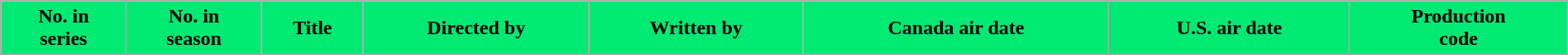<table class="wikitable plainrowheaders" style="width:100%; margin:auto; background:#FFFFFF;">
<tr>
<th style="background:#00ea73; color:black;">No. in<br>series</th>
<th style="background:#00ea73; color:black;">No. in<br>season</th>
<th style="background:#00ea73; color:black;">Title</th>
<th style="background:#00ea73; color:black;">Directed by</th>
<th style="background:#00ea73; color:black;">Written by</th>
<th style="background:#00ea73; color:black;">Canada air date</th>
<th style="background:#00ea73; color:black;">U.S. air date</th>
<th style="background:#00ea73; color:black;">Production<br> code<br>









</th>
</tr>
</table>
